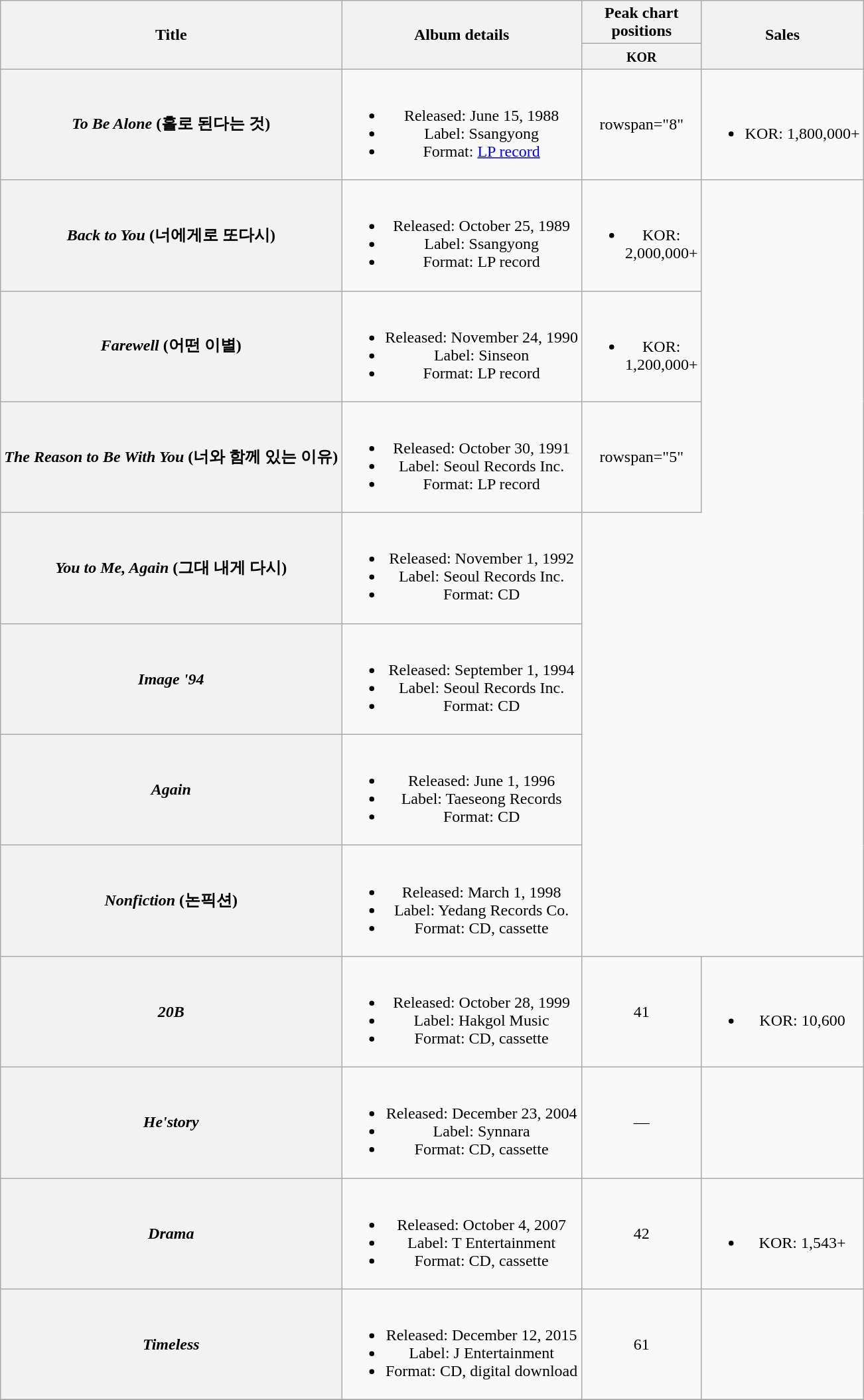<table class="wikitable plainrowheaders" style="text-align:center;">
<tr>
<th scope="col" rowspan="2">Title</th>
<th scope="col" rowspan="2">Album details</th>
<th scope="col" colspan="1" style="width:5em;">Peak chart positions</th>
<th scope="col" rowspan="2">Sales</th>
</tr>
<tr>
<th><small>KOR</small><br></th>
</tr>
<tr>
<th scope="row"><em>To Be Alone</em> (홀로 된다는 것)</th>
<td><br><ul><li>Released: June 15, 1988</li><li>Label: Ssangyong</li><li>Format: <a href='#'>LP record</a></li></ul></td>
<td>rowspan="8" </td>
<td><br><ul><li>KOR: 1,800,000+</li></ul></td>
</tr>
<tr>
<th scope="row"><em>Back to You</em> (너에게로 또다시)</th>
<td><br><ul><li>Released: October 25, 1989</li><li>Label: Ssangyong</li><li>Format: LP record</li></ul></td>
<td><br><ul><li>KOR: 2,000,000+</li></ul></td>
</tr>
<tr>
<th scope="row"><em>Farewell</em> (어떤 이별)</th>
<td><br><ul><li>Released: November 24, 1990</li><li>Label: Sinseon</li><li>Format: LP record</li></ul></td>
<td><br><ul><li>KOR: 1,200,000+</li></ul></td>
</tr>
<tr>
<th scope="row"><em>The Reason to Be With You</em> (너와 함께 있는 이유)</th>
<td><br><ul><li>Released: October 30, 1991</li><li>Label: Seoul Records Inc.</li><li>Format: LP record</li></ul></td>
<td>rowspan="5" </td>
</tr>
<tr>
<th scope="row"><em>You to Me, Again</em> (그대 내게 다시)</th>
<td><br><ul><li>Released: November 1, 1992</li><li>Label: Seoul Records Inc.</li><li>Format: CD</li></ul></td>
</tr>
<tr>
<th scope="row"><em>Image '94</em></th>
<td><br><ul><li>Released: September 1, 1994</li><li>Label: Seoul Records Inc.</li><li>Format: CD</li></ul></td>
</tr>
<tr>
<th scope="row"><em>Again</em></th>
<td><br><ul><li>Released: June 1, 1996</li><li>Label: Taeseong Records</li><li>Format: CD</li></ul></td>
</tr>
<tr>
<th scope="row"><em>Nonfiction</em> (논픽션)</th>
<td><br><ul><li>Released: March 1, 1998</li><li>Label: Yedang Records Co.</li><li>Format: CD, cassette</li></ul></td>
</tr>
<tr>
<th scope="row"><em>20B</em></th>
<td><br><ul><li>Released: October 28, 1999</li><li>Label: Hakgol Music</li><li>Format: CD, cassette</li></ul></td>
<td>41</td>
<td><br><ul><li>KOR: 10,600</li></ul></td>
</tr>
<tr>
<th scope="row"><em>He'story</em></th>
<td><br><ul><li>Released: December 23, 2004</li><li>Label: Synnara</li><li>Format: CD, cassette</li></ul></td>
<td>—</td>
<td></td>
</tr>
<tr>
<th scope="row"><em>Drama</em></th>
<td><br><ul><li>Released: October 4, 2007</li><li>Label: T Entertainment</li><li>Format: CD, cassette</li></ul></td>
<td>42</td>
<td><br><ul><li>KOR: 1,543+</li></ul></td>
</tr>
<tr>
<th scope="row"><em>Timeless</em></th>
<td><br><ul><li>Released: December 12, 2015</li><li>Label: J Entertainment</li><li>Format: CD, digital download</li></ul></td>
<td>61</td>
<td></td>
</tr>
<tr>
</tr>
</table>
